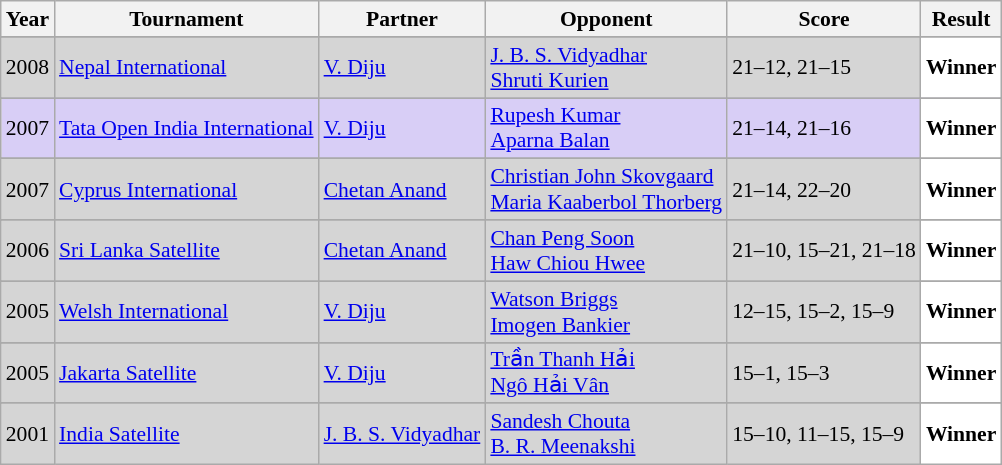<table class="sortable wikitable" style="font-size: 90%;">
<tr>
<th>Year</th>
<th>Tournament</th>
<th>Partner</th>
<th>Opponent</th>
<th>Score</th>
<th>Result</th>
</tr>
<tr>
</tr>
<tr style="background:#D5D5D5">
<td align="center">2008</td>
<td align="left"><a href='#'>Nepal International</a></td>
<td align="left"> <a href='#'>V. Diju</a></td>
<td align="left"> <a href='#'>J. B. S. Vidyadhar</a> <br>  <a href='#'>Shruti Kurien</a></td>
<td align="left">21–12, 21–15</td>
<td style="text-align:left; background:white"> <strong>Winner</strong></td>
</tr>
<tr>
</tr>
<tr style="background:#D8CEF6">
<td align="center">2007</td>
<td align="left"><a href='#'>Tata Open India International</a></td>
<td align="left"> <a href='#'>V. Diju</a></td>
<td align="left"> <a href='#'>Rupesh Kumar</a> <br>  <a href='#'>Aparna Balan</a></td>
<td align="left">21–14, 21–16</td>
<td style="text-align:left; background:white"> <strong>Winner</strong></td>
</tr>
<tr>
</tr>
<tr style="background:#D5D5D5">
<td align="center">2007</td>
<td align="left"><a href='#'>Cyprus International</a></td>
<td align="left"> <a href='#'>Chetan Anand</a></td>
<td align="left"> <a href='#'>Christian John Skovgaard</a> <br>  <a href='#'>Maria Kaaberbol Thorberg</a></td>
<td align="left">21–14, 22–20</td>
<td style="text-align:left; background:white"> <strong>Winner</strong></td>
</tr>
<tr>
</tr>
<tr style="background:#D5D5D5">
<td align="center">2006</td>
<td align="left"><a href='#'>Sri Lanka Satellite</a></td>
<td align="left"> <a href='#'>Chetan Anand</a></td>
<td align="left"> <a href='#'>Chan Peng Soon</a> <br>  <a href='#'>Haw Chiou Hwee</a></td>
<td align="left">21–10, 15–21, 21–18</td>
<td style="text-align:left; background:white"> <strong>Winner</strong></td>
</tr>
<tr>
</tr>
<tr style="background:#D5D5D5">
<td align="center">2005</td>
<td align="left"><a href='#'>Welsh International</a></td>
<td align="left"> <a href='#'>V. Diju</a></td>
<td align="left"> <a href='#'>Watson Briggs</a> <br>  <a href='#'>Imogen Bankier</a></td>
<td align="left">12–15, 15–2, 15–9</td>
<td style="text-align:left; background:white"> <strong>Winner</strong></td>
</tr>
<tr>
</tr>
<tr style="background:#D5D5D5">
<td align="center">2005</td>
<td align="left"><a href='#'>Jakarta Satellite</a></td>
<td align="left"> <a href='#'>V. Diju</a></td>
<td align="left"> <a href='#'>Trần Thanh Hải</a> <br>  <a href='#'>Ngô Hải Vân</a></td>
<td align="left">15–1, 15–3</td>
<td style="text-align:left; background:white"> <strong>Winner</strong></td>
</tr>
<tr>
</tr>
<tr style="background:#D5D5D5">
<td align="center">2001</td>
<td align="left"><a href='#'>India Satellite</a></td>
<td align="left"> <a href='#'>J. B. S. Vidyadhar</a></td>
<td align="left"> <a href='#'>Sandesh Chouta</a> <br>  <a href='#'>B. R. Meenakshi</a></td>
<td align="left">15–10, 11–15, 15–9</td>
<td style="text-align:left; background:white"> <strong>Winner</strong></td>
</tr>
</table>
